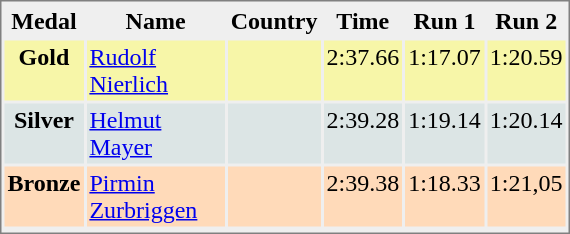<table style="border-style:solid;border-width:1px;border-color:#808080;background-color:#EFEFEF" cellspacing="2" cellpadding="2" width="380px">
<tr bgcolor="#EFEFEF">
<th>Medal</th>
<th>Name</th>
<th>Country</th>
<th>Time</th>
<th>Run 1</th>
<th>Run 2</th>
</tr>
<tr align="center" valign="top" bgcolor="#F7F6A8">
<th>Gold</th>
<td align="left"><a href='#'>Rudolf Nierlich</a></td>
<td align="left"></td>
<td>2:37.66</td>
<td>1:17.07</td>
<td>1:20.59</td>
</tr>
<tr align="center" valign="top" bgcolor="#DCE5E5">
<th>Silver</th>
<td align="left"><a href='#'>Helmut Mayer</a></td>
<td align="left"></td>
<td>2:39.28</td>
<td>1:19.14</td>
<td>1:20.14</td>
</tr>
<tr align="center" valign="top" bgcolor="#FFDAB9">
<th>Bronze</th>
<td align="left"><a href='#'>Pirmin Zurbriggen</a></td>
<td align="left"> </td>
<td>2:39.38</td>
<td>1:18.33</td>
<td>1:21,05</td>
</tr>
<tr align="center" valign="top" bgcolor="#FFFFFF">
</tr>
</table>
